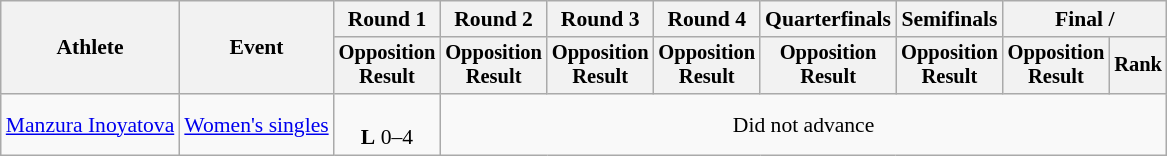<table class="wikitable" style="font-size:90%">
<tr>
<th rowspan="2">Athlete</th>
<th rowspan="2">Event</th>
<th>Round 1</th>
<th>Round 2</th>
<th>Round 3</th>
<th>Round 4</th>
<th>Quarterfinals</th>
<th>Semifinals</th>
<th colspan=2>Final / </th>
</tr>
<tr style="font-size:95%">
<th>Opposition<br>Result</th>
<th>Opposition<br>Result</th>
<th>Opposition<br>Result</th>
<th>Opposition<br>Result</th>
<th>Opposition<br>Result</th>
<th>Opposition<br>Result</th>
<th>Opposition<br>Result</th>
<th>Rank</th>
</tr>
<tr align=center>
<td align=left><a href='#'>Manzura Inoyatova</a></td>
<td align=left><a href='#'>Women's singles</a></td>
<td><br><strong>L</strong> 0–4</td>
<td colspan=7>Did not advance</td>
</tr>
</table>
